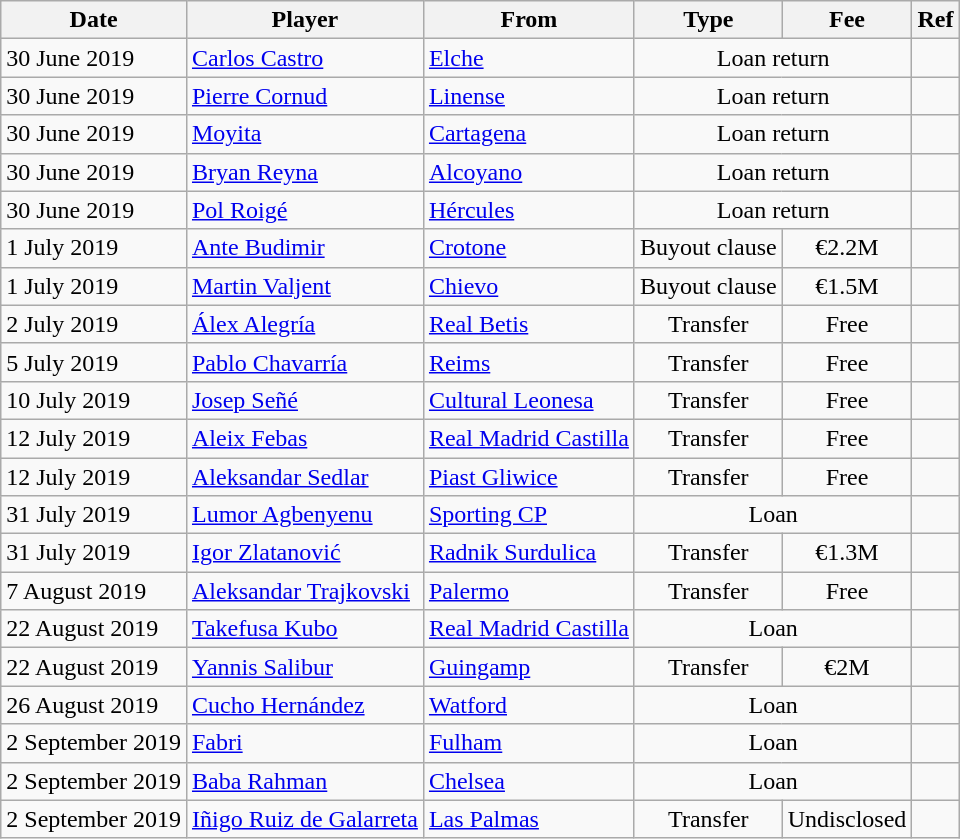<table class="wikitable">
<tr>
<th>Date</th>
<th>Player</th>
<th>From</th>
<th>Type</th>
<th>Fee</th>
<th>Ref</th>
</tr>
<tr>
<td>30 June 2019</td>
<td> <a href='#'>Carlos Castro</a></td>
<td><a href='#'>Elche</a></td>
<td align=center colspan=2>Loan return</td>
<td align=center></td>
</tr>
<tr>
<td>30 June 2019</td>
<td> <a href='#'>Pierre Cornud</a></td>
<td><a href='#'>Linense</a></td>
<td align=center colspan=2>Loan return</td>
<td align=center></td>
</tr>
<tr>
<td>30 June 2019</td>
<td> <a href='#'>Moyita</a></td>
<td><a href='#'>Cartagena</a></td>
<td align=center colspan=2>Loan return</td>
<td align=center></td>
</tr>
<tr>
<td>30 June 2019</td>
<td> <a href='#'>Bryan Reyna</a></td>
<td><a href='#'>Alcoyano</a></td>
<td align=center colspan=2>Loan return</td>
<td align=center></td>
</tr>
<tr>
<td>30 June 2019</td>
<td> <a href='#'>Pol Roigé</a></td>
<td><a href='#'>Hércules</a></td>
<td align=center colspan=2>Loan return</td>
<td align=center></td>
</tr>
<tr>
<td>1 July 2019</td>
<td> <a href='#'>Ante Budimir</a></td>
<td> <a href='#'>Crotone</a></td>
<td align=center>Buyout clause</td>
<td align=center>€2.2M</td>
<td align=center></td>
</tr>
<tr>
<td>1 July 2019</td>
<td> <a href='#'>Martin Valjent</a></td>
<td> <a href='#'>Chievo</a></td>
<td align=center>Buyout clause</td>
<td align=center>€1.5M</td>
<td align=center></td>
</tr>
<tr>
<td>2 July 2019</td>
<td> <a href='#'>Álex Alegría</a></td>
<td><a href='#'>Real Betis</a></td>
<td align=center>Transfer</td>
<td align=center>Free</td>
<td align=center></td>
</tr>
<tr>
<td>5 July 2019</td>
<td> <a href='#'>Pablo Chavarría</a></td>
<td> <a href='#'>Reims</a></td>
<td align=center>Transfer</td>
<td align=center>Free</td>
<td align=center></td>
</tr>
<tr>
<td>10 July 2019</td>
<td> <a href='#'>Josep Señé</a></td>
<td><a href='#'>Cultural Leonesa</a></td>
<td align=center>Transfer</td>
<td align=center>Free</td>
<td align=center></td>
</tr>
<tr>
<td>12 July 2019</td>
<td> <a href='#'>Aleix Febas</a></td>
<td><a href='#'>Real Madrid Castilla</a></td>
<td align=center>Transfer</td>
<td align=center>Free</td>
<td align=center></td>
</tr>
<tr>
<td>12 July 2019</td>
<td> <a href='#'>Aleksandar Sedlar</a></td>
<td> <a href='#'>Piast Gliwice</a></td>
<td align=center>Transfer</td>
<td align=center>Free</td>
<td align=center></td>
</tr>
<tr>
<td>31 July 2019</td>
<td> <a href='#'>Lumor Agbenyenu</a></td>
<td> <a href='#'>Sporting CP</a></td>
<td align=center colspan=2>Loan</td>
<td align=center></td>
</tr>
<tr>
<td>31 July 2019</td>
<td> <a href='#'>Igor Zlatanović</a></td>
<td> <a href='#'>Radnik Surdulica</a></td>
<td align=center>Transfer</td>
<td align=center>€1.3M</td>
<td align=center></td>
</tr>
<tr>
<td>7 August 2019</td>
<td> <a href='#'>Aleksandar Trajkovski</a></td>
<td> <a href='#'>Palermo</a></td>
<td align=center>Transfer</td>
<td align=center>Free</td>
<td align=center></td>
</tr>
<tr>
<td>22 August 2019</td>
<td> <a href='#'>Takefusa Kubo</a></td>
<td><a href='#'>Real Madrid Castilla</a></td>
<td align=center colspan=2>Loan</td>
<td align=center></td>
</tr>
<tr>
<td>22 August 2019</td>
<td> <a href='#'>Yannis Salibur</a></td>
<td> <a href='#'>Guingamp</a></td>
<td align=center>Transfer</td>
<td align=center>€2M</td>
<td align=center></td>
</tr>
<tr>
<td>26 August 2019</td>
<td> <a href='#'>Cucho Hernández</a></td>
<td> <a href='#'>Watford</a></td>
<td align=center colspan=2>Loan</td>
<td align=center></td>
</tr>
<tr>
<td>2 September 2019</td>
<td> <a href='#'>Fabri</a></td>
<td> <a href='#'>Fulham</a></td>
<td align=center colspan=2>Loan</td>
<td align=center></td>
</tr>
<tr>
<td>2 September 2019</td>
<td> <a href='#'>Baba Rahman</a></td>
<td> <a href='#'>Chelsea</a></td>
<td align=center colspan=2>Loan</td>
<td align=center></td>
</tr>
<tr>
<td>2 September 2019</td>
<td> <a href='#'>Iñigo Ruiz de Galarreta</a></td>
<td><a href='#'>Las Palmas</a></td>
<td align=center>Transfer</td>
<td align=center>Undisclosed</td>
<td align=center></td>
</tr>
</table>
